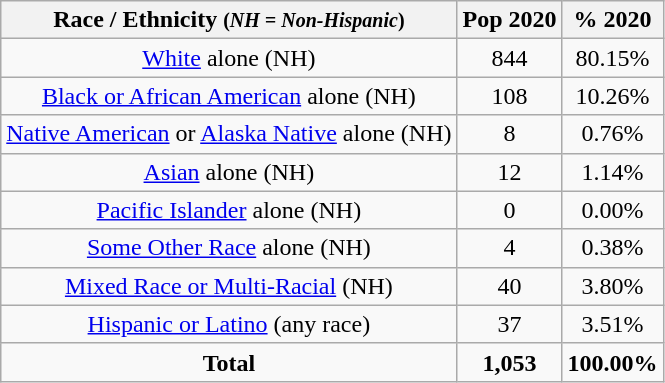<table class="wikitable" style="text-align:center;">
<tr>
<th>Race / Ethnicity <small>(<em>NH = Non-Hispanic</em>)</small></th>
<th>Pop 2020</th>
<th>% 2020</th>
</tr>
<tr>
<td><a href='#'>White</a> alone (NH)</td>
<td>844</td>
<td>80.15%</td>
</tr>
<tr>
<td><a href='#'>Black or African American</a> alone (NH)</td>
<td>108</td>
<td>10.26%</td>
</tr>
<tr>
<td><a href='#'>Native American</a> or <a href='#'>Alaska Native</a> alone (NH)</td>
<td>8</td>
<td>0.76%</td>
</tr>
<tr>
<td><a href='#'>Asian</a> alone (NH)</td>
<td>12</td>
<td>1.14%</td>
</tr>
<tr>
<td><a href='#'>Pacific Islander</a> alone (NH)</td>
<td>0</td>
<td>0.00%</td>
</tr>
<tr>
<td><a href='#'>Some Other Race</a> alone (NH)</td>
<td>4</td>
<td>0.38%</td>
</tr>
<tr>
<td><a href='#'>Mixed Race or Multi-Racial</a> (NH)</td>
<td>40</td>
<td>3.80%</td>
</tr>
<tr>
<td><a href='#'>Hispanic or Latino</a> (any race)</td>
<td>37</td>
<td>3.51%</td>
</tr>
<tr>
<td><strong>Total</strong></td>
<td><strong>1,053</strong></td>
<td><strong>100.00%</strong></td>
</tr>
</table>
